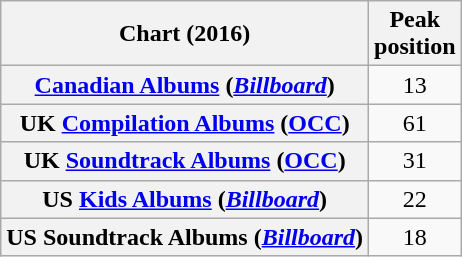<table class="wikitable sortable plainrowheaders" style="text-align:center">
<tr>
<th scope="col">Chart (2016)</th>
<th scope="col" class="unsortable">Peak<br>position</th>
</tr>
<tr>
<th scope="row"><a href='#'>Canadian Albums</a> (<a href='#'><em>Billboard</em></a>)</th>
<td>13</td>
</tr>
<tr>
<th scope="row">UK <a href='#'>Compilation Albums</a> (<a href='#'>OCC</a>)</th>
<td>61</td>
</tr>
<tr>
<th scope="row">UK <a href='#'>Soundtrack Albums</a> (<a href='#'>OCC</a>)</th>
<td>31</td>
</tr>
<tr>
<th scope="row">US <a href='#'>Kids Albums</a> (<em><a href='#'>Billboard</a></em>)</th>
<td>22</td>
</tr>
<tr>
<th scope="row">US Soundtrack Albums (<em><a href='#'>Billboard</a></em>)</th>
<td style="text-align:center;">18</td>
</tr>
</table>
